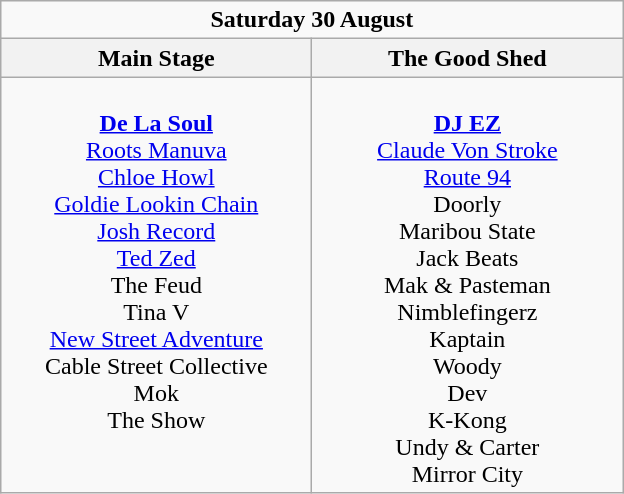<table class="wikitable">
<tr>
<td colspan="2" style="text-align:center;"><strong>Saturday 30 August</strong></td>
</tr>
<tr>
<th>Main Stage</th>
<th>The Good Shed</th>
</tr>
<tr>
<td style="text-align:center; vertical-align:top; width:200px;"><br><strong><a href='#'>De La Soul</a></strong>
<br><a href='#'>Roots Manuva</a>
<br><a href='#'>Chloe Howl</a>
<br><a href='#'>Goldie Lookin Chain</a>
<br><a href='#'>Josh Record</a>
<br><a href='#'>Ted Zed</a>
<br>The Feud
<br>Tina V
<br><a href='#'>New Street Adventure</a>
<br>Cable Street Collective
<br>Mok
<br>The Show</td>
<td style="text-align:center; vertical-align:top; width:200px;"><br><strong><a href='#'>DJ EZ</a></strong>
<br><a href='#'>Claude Von Stroke</a>
<br><a href='#'>Route 94</a>
<br>Doorly
<br>Maribou State
<br>Jack Beats
<br>Mak & Pasteman
<br>Nimblefingerz
<br>Kaptain
<br>Woody
<br>Dev
<br>K-Kong
<br>Undy & Carter
<br>Mirror City</td>
</tr>
</table>
